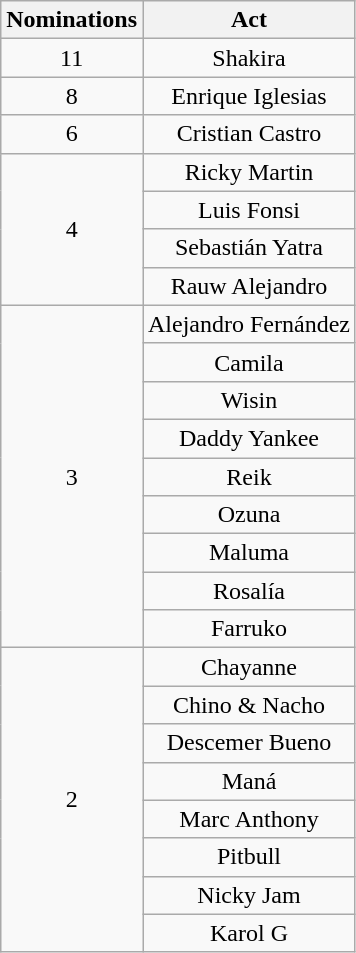<table class="wikitable" rowspan="2" style="text-align:center;">
<tr>
<th scope="col">Nominations</th>
<th scope="col">Act</th>
</tr>
<tr>
<td>11</td>
<td>Shakira</td>
</tr>
<tr>
<td>8</td>
<td>Enrique Iglesias</td>
</tr>
<tr>
<td>6</td>
<td>Cristian Castro</td>
</tr>
<tr>
<td rowspan="4">4</td>
<td>Ricky Martin</td>
</tr>
<tr>
<td>Luis Fonsi</td>
</tr>
<tr>
<td>Sebastián Yatra</td>
</tr>
<tr>
<td>Rauw Alejandro</td>
</tr>
<tr>
<td rowspan="9">3</td>
<td>Alejandro Fernández</td>
</tr>
<tr>
<td>Camila</td>
</tr>
<tr>
<td>Wisin</td>
</tr>
<tr>
<td>Daddy Yankee</td>
</tr>
<tr>
<td>Reik</td>
</tr>
<tr>
<td>Ozuna</td>
</tr>
<tr>
<td>Maluma</td>
</tr>
<tr>
<td>Rosalía</td>
</tr>
<tr>
<td>Farruko</td>
</tr>
<tr>
<td rowspan="8">2</td>
<td>Chayanne</td>
</tr>
<tr>
<td>Chino & Nacho</td>
</tr>
<tr>
<td>Descemer Bueno</td>
</tr>
<tr>
<td>Maná</td>
</tr>
<tr>
<td>Marc Anthony</td>
</tr>
<tr>
<td>Pitbull</td>
</tr>
<tr>
<td>Nicky Jam</td>
</tr>
<tr>
<td>Karol G</td>
</tr>
</table>
